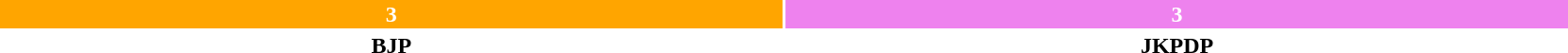<table style="width:88%; text-align:center;">
<tr style="color:white;">
<td style="background:orange; width:50.00%;"><strong>3</strong></td>
<td style="background:violet; width:50.00%;"><strong>3</strong></td>
</tr>
<tr>
<td><span><strong>BJP</strong></span></td>
<td><span><strong>JKPDP</strong></span></td>
</tr>
</table>
